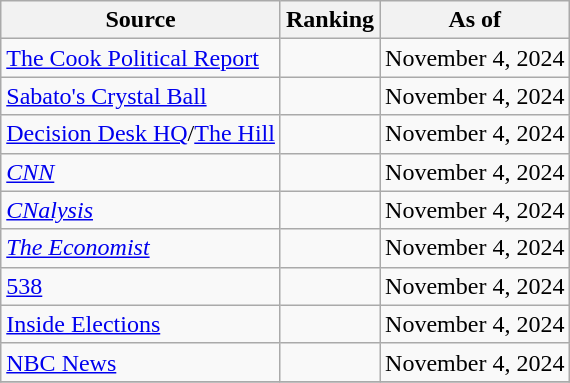<table class="wikitable sortable" style="text-align:center">
<tr>
<th>Source</th>
<th>Ranking</th>
<th>As of</th>
</tr>
<tr>
<td align=left><a href='#'>The Cook Political Report</a></td>
<td></td>
<td>November 4, 2024</td>
</tr>
<tr>
<td align="left"><a href='#'>Sabato's Crystal Ball</a></td>
<td></td>
<td>November 4, 2024</td>
</tr>
<tr>
<td align="left"><a href='#'>Decision Desk HQ</a>/<a href='#'>The Hill</a></td>
<td></td>
<td>November 4, 2024</td>
</tr>
<tr>
<td align="left"><em><a href='#'>CNN</a></em></td>
<td></td>
<td>November 4, 2024</td>
</tr>
<tr>
<td align="left"><em><a href='#'>CNalysis</a></em></td>
<td></td>
<td>November 4, 2024</td>
</tr>
<tr>
<td align="left"><em><a href='#'>The Economist</a></em></td>
<td></td>
<td>November 4, 2024</td>
</tr>
<tr>
<td align="left"><a href='#'>538</a></td>
<td></td>
<td>November 4, 2024</td>
</tr>
<tr>
<td align="left"><a href='#'>Inside Elections</a></td>
<td></td>
<td>November 4, 2024</td>
</tr>
<tr>
<td align="left"><a href='#'>NBC News</a></td>
<td></td>
<td>November 4, 2024</td>
</tr>
<tr>
</tr>
</table>
